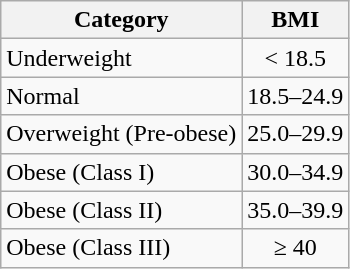<table class="wikitable" style="text-align: center;">
<tr>
<th>Category</th>
<th>BMI</th>
</tr>
<tr>
<td style="text-align:left;">Underweight</td>
<td>< 18.5</td>
</tr>
<tr>
<td style="text-align:left;">Normal</td>
<td>18.5–24.9</td>
</tr>
<tr>
<td style="text-align:left;">Overweight (Pre-obese)</td>
<td>25.0–29.9</td>
</tr>
<tr>
<td style="text-align:left;">Obese (Class I)</td>
<td>30.0–34.9</td>
</tr>
<tr>
<td style="text-align:left;">Obese (Class II)</td>
<td>35.0–39.9</td>
</tr>
<tr>
<td style="text-align:left;">Obese (Class III)</td>
<td>≥ 40</td>
</tr>
</table>
